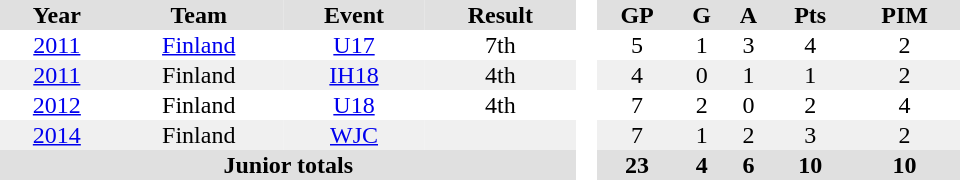<table border="0" cellpadding="1" cellspacing="0" style="text-align:center; width:40em">
<tr ALIGN="center" bgcolor="#e0e0e0">
<th>Year</th>
<th>Team</th>
<th>Event</th>
<th>Result</th>
<th rowspan="99" bgcolor="#ffffff"> </th>
<th>GP</th>
<th>G</th>
<th>A</th>
<th>Pts</th>
<th>PIM</th>
</tr>
<tr ALIGN="center">
<td><a href='#'>2011</a></td>
<td><a href='#'>Finland</a></td>
<td><a href='#'>U17</a></td>
<td>7th</td>
<td>5</td>
<td>1</td>
<td>3</td>
<td>4</td>
<td>2</td>
</tr>
<tr ALIGN="center" bgcolor="#f0f0f0">
<td><a href='#'>2011</a></td>
<td>Finland</td>
<td><a href='#'>IH18</a></td>
<td>4th</td>
<td>4</td>
<td>0</td>
<td>1</td>
<td>1</td>
<td>2</td>
</tr>
<tr ALIGN="center">
<td><a href='#'>2012</a></td>
<td>Finland</td>
<td><a href='#'>U18</a></td>
<td>4th</td>
<td>7</td>
<td>2</td>
<td>0</td>
<td>2</td>
<td>4</td>
</tr>
<tr ALIGN="center" bgcolor="#f0f0f0">
<td><a href='#'>2014</a></td>
<td>Finland</td>
<td><a href='#'>WJC</a></td>
<td></td>
<td>7</td>
<td>1</td>
<td>2</td>
<td>3</td>
<td>2</td>
</tr>
<tr bgcolor="#e0e0e0">
<th colspan="4">Junior totals</th>
<th>23</th>
<th>4</th>
<th>6</th>
<th>10</th>
<th>10</th>
</tr>
</table>
